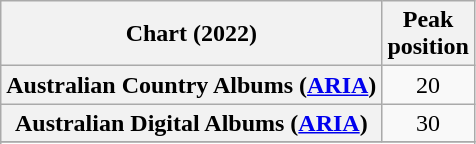<table class="wikitable sortable plainrowheaders" style="text-align:center">
<tr>
<th scope="col">Chart (2022)</th>
<th scope="col">Peak<br>position</th>
</tr>
<tr>
<th scope="row">Australian Country Albums (<a href='#'>ARIA</a>)</th>
<td>20</td>
</tr>
<tr>
<th scope="row">Australian Digital Albums (<a href='#'>ARIA</a>)</th>
<td>30</td>
</tr>
<tr>
</tr>
<tr>
</tr>
<tr>
</tr>
</table>
